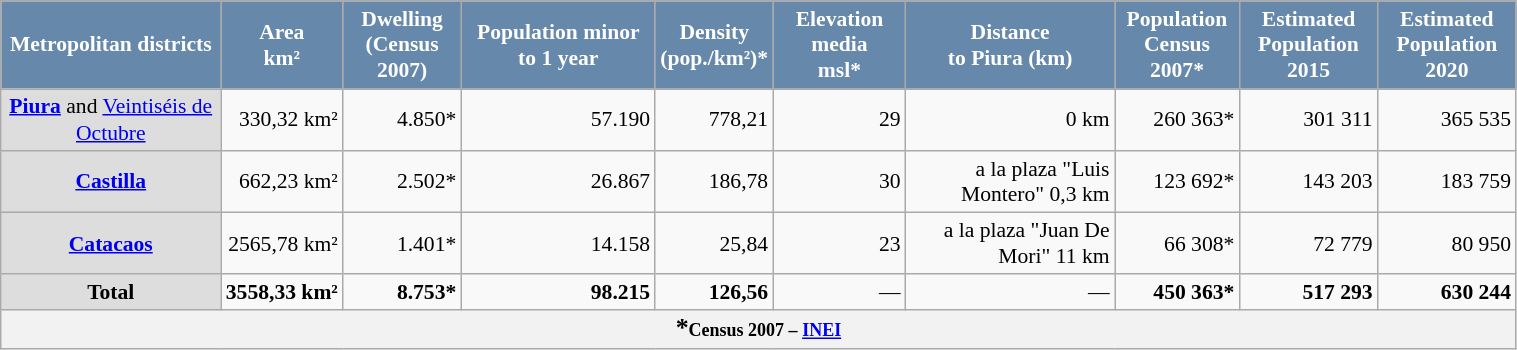<table class="wikitable" align="center" style="font-size:90%;width:80%;border:0px;text-align:center;line-height:120%">
<tr bgcolor=silver>
<th style="background: #6688AA; color: white;">Metropolitan districts</th>
<th style="background: #6688AA; color: white;">Area<br>km²</th>
<th style="background: #6688AA; color: white;">Dwelling<br>(Census 2007)</th>
<th style="background: #6688AA; color: white;">Population minor to 1 year<br></th>
<th style="background: #6688AA; color: white;">Density<br>(pop./km²)*</th>
<th style="background: #6688AA; color: white;">Elevation media<br>msl*</th>
<th style="background: #6688AA; color: white;">Distance<br>to Piura (km)</th>
<th style="background: #6688AA; color: white;">Population<br>Census 2007*</th>
<th style="background: #6688AA; color: white;">Estimated<br> Population 2015</th>
<th style="background: #6688AA; color: white;">Estimated<br> Population 2020</th>
</tr>
<tr>
<td style="background: #DDDDDD;"><strong><a href='#'>Piura</a></strong> and <a href='#'>Veintiséis de Octubre</a></td>
<td align="right">330,32 km²</td>
<td align="right">4.850*</td>
<td align="right">57.190</td>
<td align="right">778,21</td>
<td align="right">29</td>
<td align="right">0 km</td>
<td align="right">260 363*</td>
<td align="right">301 311</td>
<td align="right">365 535</td>
</tr>
<tr>
<td style="background: #DDDDDD;"><strong><a href='#'>Castilla</a></strong></td>
<td align="right">662,23 km²</td>
<td align="right">2.502*</td>
<td align="right">26.867</td>
<td align="right">186,78</td>
<td align="right">30</td>
<td align="right">a la plaza "Luis Montero" 0,3 km</td>
<td align="right">123 692*</td>
<td align="right">143 203</td>
<td align="right">183 759</td>
</tr>
<tr>
<td style="background: #DDDDDD;"><strong><a href='#'>Catacaos</a></strong></td>
<td align="right">2565,78 km²</td>
<td align="right">1.401*</td>
<td align="right">14.158</td>
<td align="right">25,84</td>
<td align="right">23</td>
<td align="right">a la plaza "Juan De Mori" 11 km</td>
<td align="right">66 308*</td>
<td align="right">72 779</td>
<td align="right">80 950</td>
</tr>
<tr>
<td style="background: #DDDDDD;"><strong>Total</strong></td>
<td align="right"><strong>3558,33 km²</strong></td>
<td align="right"><strong>8.753*</strong></td>
<td align="right"><strong>98.215</strong></td>
<td align="right"><strong>126,56</strong></td>
<td align="right">—</td>
<td align="right">—</td>
<td align="right"><strong>450 363*</strong></td>
<td align="right"><strong>517 293</strong></td>
<td align="right"><strong>630 244</strong></td>
</tr>
<tr>
<th colspan="10"><big>*</big><small>Census 2007 – <a href='#'>INEI</a></small></th>
</tr>
</table>
